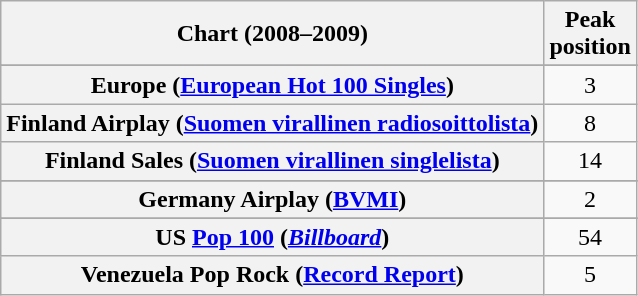<table class="wikitable sortable plainrowheaders" style="text-align:center">
<tr>
<th scope="col">Chart (2008–2009)</th>
<th scope="col">Peak<br>position</th>
</tr>
<tr>
</tr>
<tr>
</tr>
<tr>
</tr>
<tr>
</tr>
<tr>
</tr>
<tr>
</tr>
<tr>
</tr>
<tr>
</tr>
<tr>
<th scope="row">Europe (<a href='#'>European Hot 100 Singles</a>)</th>
<td>3</td>
</tr>
<tr>
<th scope="row">Finland Airplay (<a href='#'>Suomen virallinen radiosoittolista</a>)</th>
<td>8</td>
</tr>
<tr>
<th scope="row">Finland Sales (<a href='#'>Suomen virallinen singlelista</a>)</th>
<td>14</td>
</tr>
<tr>
</tr>
<tr>
</tr>
<tr>
<th scope="row">Germany Airplay (<a href='#'>BVMI</a>)</th>
<td>2</td>
</tr>
<tr>
</tr>
<tr>
</tr>
<tr>
</tr>
<tr>
</tr>
<tr>
</tr>
<tr>
</tr>
<tr>
</tr>
<tr>
</tr>
<tr>
</tr>
<tr>
</tr>
<tr>
</tr>
<tr>
</tr>
<tr>
</tr>
<tr>
</tr>
<tr>
</tr>
<tr>
</tr>
<tr>
<th scope="row">US <a href='#'>Pop 100</a> (<em><a href='#'>Billboard</a></em>)</th>
<td>54</td>
</tr>
<tr>
<th scope="row">Venezuela Pop Rock (<a href='#'>Record Report</a>)</th>
<td>5</td>
</tr>
</table>
